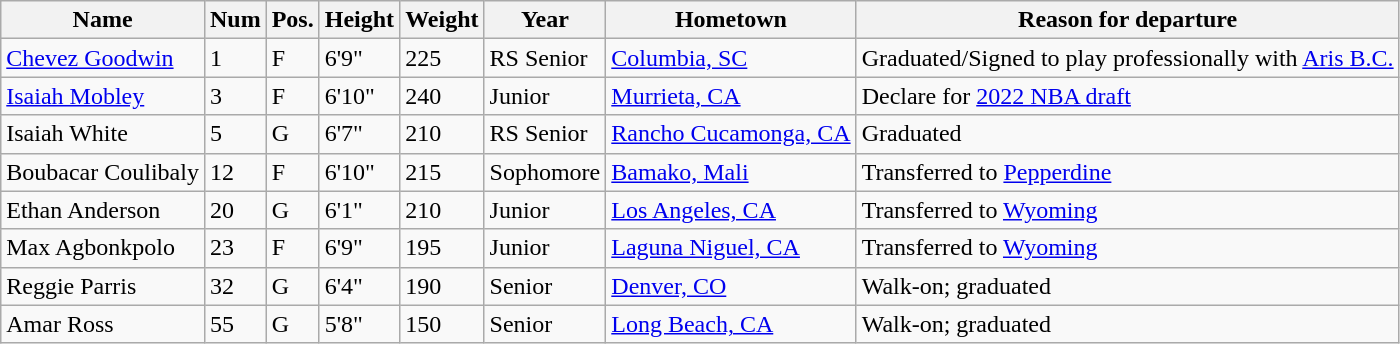<table class="wikitable sortable">
<tr>
<th>Name</th>
<th>Num</th>
<th>Pos.</th>
<th>Height</th>
<th>Weight</th>
<th>Year</th>
<th>Hometown</th>
<th class="unsortable">Reason for departure</th>
</tr>
<tr>
<td><a href='#'>Chevez Goodwin</a></td>
<td>1</td>
<td>F</td>
<td>6'9"</td>
<td>225</td>
<td>RS Senior</td>
<td><a href='#'>Columbia, SC</a></td>
<td>Graduated/Signed to play professionally with <a href='#'>Aris B.C.</a></td>
</tr>
<tr>
<td><a href='#'>Isaiah Mobley</a></td>
<td>3</td>
<td>F</td>
<td>6'10"</td>
<td>240</td>
<td>Junior</td>
<td><a href='#'>Murrieta, CA</a></td>
<td>Declare for <a href='#'>2022 NBA draft</a></td>
</tr>
<tr>
<td>Isaiah White</td>
<td>5</td>
<td>G</td>
<td>6'7"</td>
<td>210</td>
<td>RS Senior</td>
<td><a href='#'>Rancho Cucamonga, CA</a></td>
<td>Graduated</td>
</tr>
<tr>
<td>Boubacar Coulibaly</td>
<td>12</td>
<td>F</td>
<td>6'10"</td>
<td>215</td>
<td>Sophomore</td>
<td><a href='#'>Bamako, Mali</a></td>
<td>Transferred to <a href='#'>Pepperdine</a></td>
</tr>
<tr>
<td>Ethan Anderson</td>
<td>20</td>
<td>G</td>
<td>6'1"</td>
<td>210</td>
<td>Junior</td>
<td><a href='#'>Los Angeles, CA</a></td>
<td>Transferred to <a href='#'>Wyoming</a></td>
</tr>
<tr>
<td>Max Agbonkpolo</td>
<td>23</td>
<td>F</td>
<td>6'9"</td>
<td>195</td>
<td>Junior</td>
<td><a href='#'>Laguna Niguel, CA</a></td>
<td>Transferred to <a href='#'>Wyoming</a></td>
</tr>
<tr>
<td>Reggie Parris</td>
<td>32</td>
<td>G</td>
<td>6'4"</td>
<td>190</td>
<td>Senior</td>
<td><a href='#'>Denver, CO</a></td>
<td>Walk-on; graduated</td>
</tr>
<tr>
<td>Amar Ross</td>
<td>55</td>
<td>G</td>
<td>5'8"</td>
<td>150</td>
<td>Senior</td>
<td><a href='#'>Long Beach, CA</a></td>
<td>Walk-on; graduated</td>
</tr>
</table>
